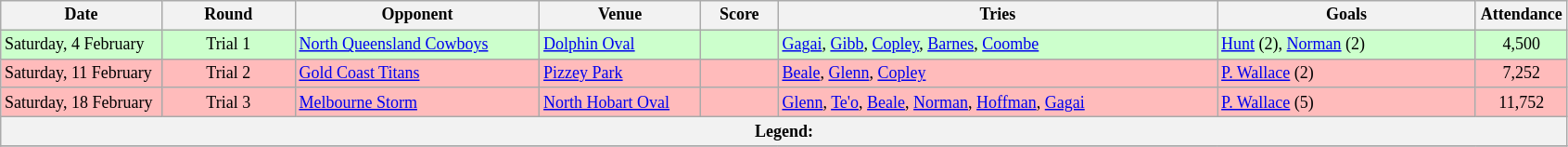<table class="wikitable" style="font-size:75%;">
<tr>
<th width="110">Date</th>
<th width="90">Round</th>
<th width="170">Opponent</th>
<th width="110">Venue</th>
<th width="50">Score</th>
<th width="310">Tries</th>
<th width="180">Goals</th>
<th width="60">Attendance</th>
</tr>
<tr bgcolor=#CCFFCC>
<td>Saturday, 4 February</td>
<td style="text-align:center;">Trial 1</td>
<td> <a href='#'>North Queensland Cowboys</a></td>
<td><a href='#'>Dolphin Oval</a></td>
<td style="text-align:center;"></td>
<td><a href='#'>Gagai</a>, <a href='#'>Gibb</a>, <a href='#'>Copley</a>, <a href='#'>Barnes</a>, <a href='#'>Coombe</a></td>
<td><a href='#'>Hunt</a> (2), <a href='#'>Norman</a> (2)</td>
<td style="text-align:center;">4,500</td>
</tr>
<tr bgcolor=#FFBBBB>
<td>Saturday, 11 February</td>
<td style="text-align:center;">Trial 2</td>
<td> <a href='#'>Gold Coast Titans</a></td>
<td><a href='#'>Pizzey Park</a></td>
<td style="text-align:center;"></td>
<td><a href='#'>Beale</a>, <a href='#'>Glenn</a>, <a href='#'>Copley</a></td>
<td><a href='#'>P. Wallace</a> (2)</td>
<td style="text-align:center;">7,252</td>
</tr>
<tr bgcolor=#FFBBBB>
<td>Saturday, 18 February</td>
<td style="text-align:center;">Trial 3</td>
<td> <a href='#'>Melbourne Storm</a></td>
<td><a href='#'>North Hobart Oval</a></td>
<td style="text-align:center;"></td>
<td><a href='#'>Glenn</a>, <a href='#'>Te'o</a>, <a href='#'>Beale</a>, <a href='#'>Norman</a>, <a href='#'>Hoffman</a>, <a href='#'>Gagai</a></td>
<td><a href='#'>P. Wallace</a> (5)</td>
<td style="text-align:center;">11,752</td>
</tr>
<tr>
<th colspan="11"><strong>Legend</strong>:   </th>
</tr>
<tr>
</tr>
</table>
